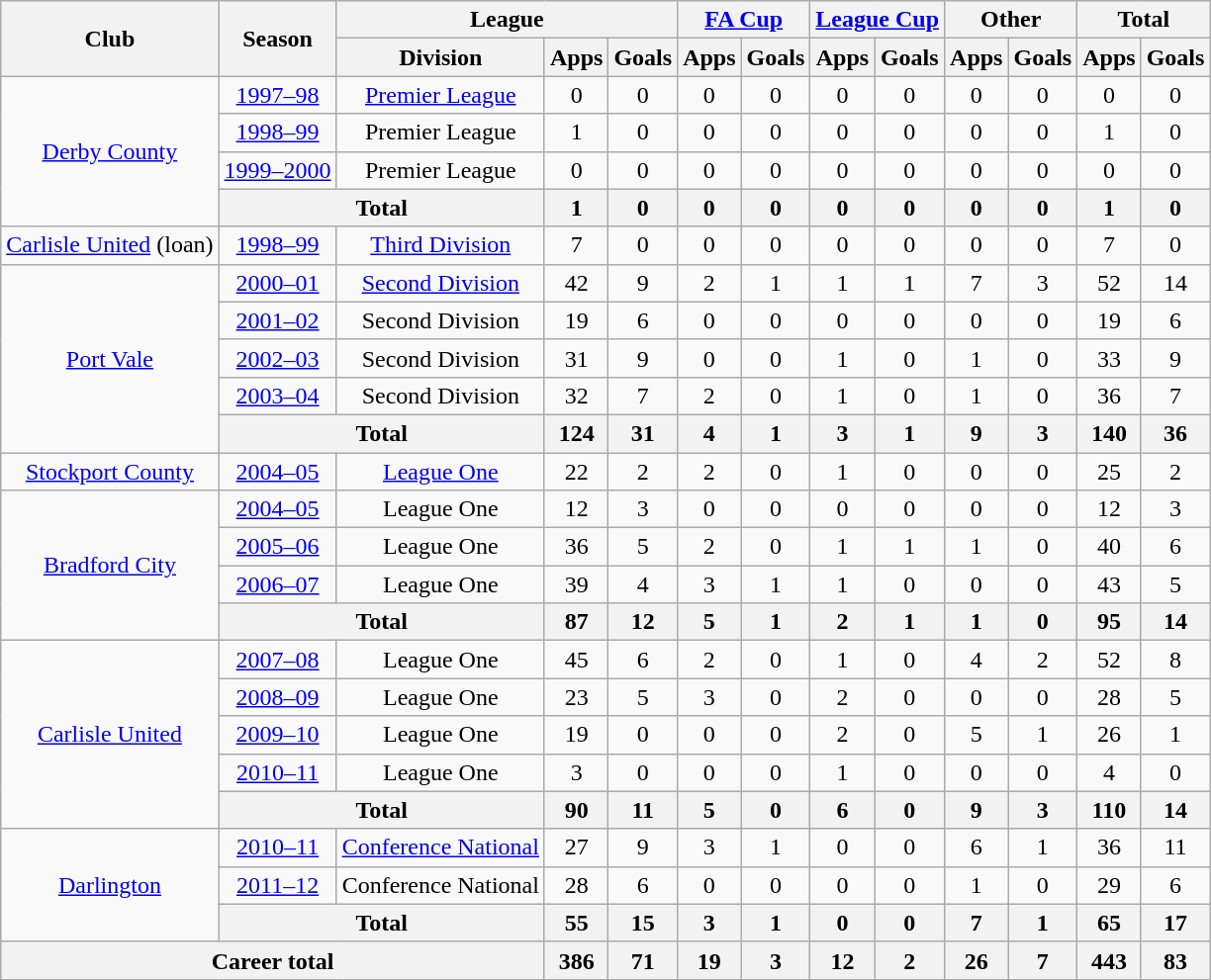<table class="wikitable" style="text-align:center">
<tr>
<th rowspan="2">Club</th>
<th rowspan="2">Season</th>
<th colspan="3">League</th>
<th colspan="2"><a href='#'>FA Cup</a></th>
<th colspan="2"><a href='#'>League Cup</a></th>
<th colspan="2">Other</th>
<th colspan="2">Total</th>
</tr>
<tr>
<th>Division</th>
<th>Apps</th>
<th>Goals</th>
<th>Apps</th>
<th>Goals</th>
<th>Apps</th>
<th>Goals</th>
<th>Apps</th>
<th>Goals</th>
<th>Apps</th>
<th>Goals</th>
</tr>
<tr>
<td rowspan="4"><a href='#'>Derby County</a></td>
<td><a href='#'>1997–98</a></td>
<td><a href='#'>Premier League</a></td>
<td>0</td>
<td>0</td>
<td>0</td>
<td>0</td>
<td>0</td>
<td>0</td>
<td>0</td>
<td>0</td>
<td>0</td>
<td>0</td>
</tr>
<tr>
<td><a href='#'>1998–99</a></td>
<td>Premier League</td>
<td>1</td>
<td>0</td>
<td>0</td>
<td>0</td>
<td>0</td>
<td>0</td>
<td>0</td>
<td>0</td>
<td>1</td>
<td>0</td>
</tr>
<tr>
<td><a href='#'>1999–2000</a></td>
<td>Premier League</td>
<td>0</td>
<td>0</td>
<td>0</td>
<td>0</td>
<td>0</td>
<td>0</td>
<td>0</td>
<td>0</td>
<td>0</td>
<td>0</td>
</tr>
<tr>
<th colspan="2">Total</th>
<th>1</th>
<th>0</th>
<th>0</th>
<th>0</th>
<th>0</th>
<th>0</th>
<th>0</th>
<th>0</th>
<th>1</th>
<th>0</th>
</tr>
<tr>
<td><a href='#'>Carlisle United</a> (loan)</td>
<td><a href='#'>1998–99</a></td>
<td><a href='#'>Third Division</a></td>
<td>7</td>
<td>0</td>
<td>0</td>
<td>0</td>
<td>0</td>
<td>0</td>
<td>0</td>
<td>0</td>
<td>7</td>
<td>0</td>
</tr>
<tr>
<td rowspan="5"><a href='#'>Port Vale</a></td>
<td><a href='#'>2000–01</a></td>
<td><a href='#'>Second Division</a></td>
<td>42</td>
<td>9</td>
<td>2</td>
<td>1</td>
<td>1</td>
<td>1</td>
<td>7</td>
<td>3</td>
<td>52</td>
<td>14</td>
</tr>
<tr>
<td><a href='#'>2001–02</a></td>
<td>Second Division</td>
<td>19</td>
<td>6</td>
<td>0</td>
<td>0</td>
<td>0</td>
<td>0</td>
<td>0</td>
<td>0</td>
<td>19</td>
<td>6</td>
</tr>
<tr>
<td><a href='#'>2002–03</a></td>
<td>Second Division</td>
<td>31</td>
<td>9</td>
<td>0</td>
<td>0</td>
<td>1</td>
<td>0</td>
<td>1</td>
<td>0</td>
<td>33</td>
<td>9</td>
</tr>
<tr>
<td><a href='#'>2003–04</a></td>
<td>Second Division</td>
<td>32</td>
<td>7</td>
<td>2</td>
<td>0</td>
<td>1</td>
<td>0</td>
<td>1</td>
<td>0</td>
<td>36</td>
<td>7</td>
</tr>
<tr>
<th colspan="2">Total</th>
<th>124</th>
<th>31</th>
<th>4</th>
<th>1</th>
<th>3</th>
<th>1</th>
<th>9</th>
<th>3</th>
<th>140</th>
<th>36</th>
</tr>
<tr>
<td><a href='#'>Stockport County</a></td>
<td><a href='#'>2004–05</a></td>
<td><a href='#'>League One</a></td>
<td>22</td>
<td>2</td>
<td>2</td>
<td>0</td>
<td>1</td>
<td>0</td>
<td>0</td>
<td>0</td>
<td>25</td>
<td>2</td>
</tr>
<tr>
<td rowspan="4"><a href='#'>Bradford City</a></td>
<td><a href='#'>2004–05</a></td>
<td>League One</td>
<td>12</td>
<td>3</td>
<td>0</td>
<td>0</td>
<td>0</td>
<td>0</td>
<td>0</td>
<td>0</td>
<td>12</td>
<td>3</td>
</tr>
<tr>
<td><a href='#'>2005–06</a></td>
<td>League One</td>
<td>36</td>
<td>5</td>
<td>2</td>
<td>0</td>
<td>1</td>
<td>1</td>
<td>1</td>
<td>0</td>
<td>40</td>
<td>6</td>
</tr>
<tr>
<td><a href='#'>2006–07</a></td>
<td>League One</td>
<td>39</td>
<td>4</td>
<td>3</td>
<td>1</td>
<td>1</td>
<td>0</td>
<td>0</td>
<td>0</td>
<td>43</td>
<td>5</td>
</tr>
<tr>
<th colspan="2">Total</th>
<th>87</th>
<th>12</th>
<th>5</th>
<th>1</th>
<th>2</th>
<th>1</th>
<th>1</th>
<th>0</th>
<th>95</th>
<th>14</th>
</tr>
<tr>
<td rowspan="5"><a href='#'>Carlisle United</a></td>
<td><a href='#'>2007–08</a></td>
<td>League One</td>
<td>45</td>
<td>6</td>
<td>2</td>
<td>0</td>
<td>1</td>
<td>0</td>
<td>4</td>
<td>2</td>
<td>52</td>
<td>8</td>
</tr>
<tr>
<td><a href='#'>2008–09</a></td>
<td>League One</td>
<td>23</td>
<td>5</td>
<td>3</td>
<td>0</td>
<td>2</td>
<td>0</td>
<td>0</td>
<td>0</td>
<td>28</td>
<td>5</td>
</tr>
<tr>
<td><a href='#'>2009–10</a></td>
<td>League One</td>
<td>19</td>
<td>0</td>
<td>0</td>
<td>0</td>
<td>2</td>
<td>0</td>
<td>5</td>
<td>1</td>
<td>26</td>
<td>1</td>
</tr>
<tr>
<td><a href='#'>2010–11</a></td>
<td>League One</td>
<td>3</td>
<td>0</td>
<td>0</td>
<td>0</td>
<td>1</td>
<td>0</td>
<td>0</td>
<td>0</td>
<td>4</td>
<td>0</td>
</tr>
<tr>
<th colspan="2">Total</th>
<th>90</th>
<th>11</th>
<th>5</th>
<th>0</th>
<th>6</th>
<th>0</th>
<th>9</th>
<th>3</th>
<th>110</th>
<th>14</th>
</tr>
<tr>
<td rowspan="3"><a href='#'>Darlington</a></td>
<td><a href='#'>2010–11</a></td>
<td><a href='#'>Conference National</a></td>
<td>27</td>
<td>9</td>
<td>3</td>
<td>1</td>
<td>0</td>
<td>0</td>
<td>6</td>
<td>1</td>
<td>36</td>
<td>11</td>
</tr>
<tr>
<td><a href='#'>2011–12</a></td>
<td>Conference National</td>
<td>28</td>
<td>6</td>
<td>0</td>
<td>0</td>
<td>0</td>
<td>0</td>
<td>1</td>
<td>0</td>
<td>29</td>
<td>6</td>
</tr>
<tr>
<th colspan="2">Total</th>
<th>55</th>
<th>15</th>
<th>3</th>
<th>1</th>
<th>0</th>
<th>0</th>
<th>7</th>
<th>1</th>
<th>65</th>
<th>17</th>
</tr>
<tr>
<th colspan="3">Career total</th>
<th>386</th>
<th>71</th>
<th>19</th>
<th>3</th>
<th>12</th>
<th>2</th>
<th>26</th>
<th>7</th>
<th>443</th>
<th>83</th>
</tr>
</table>
